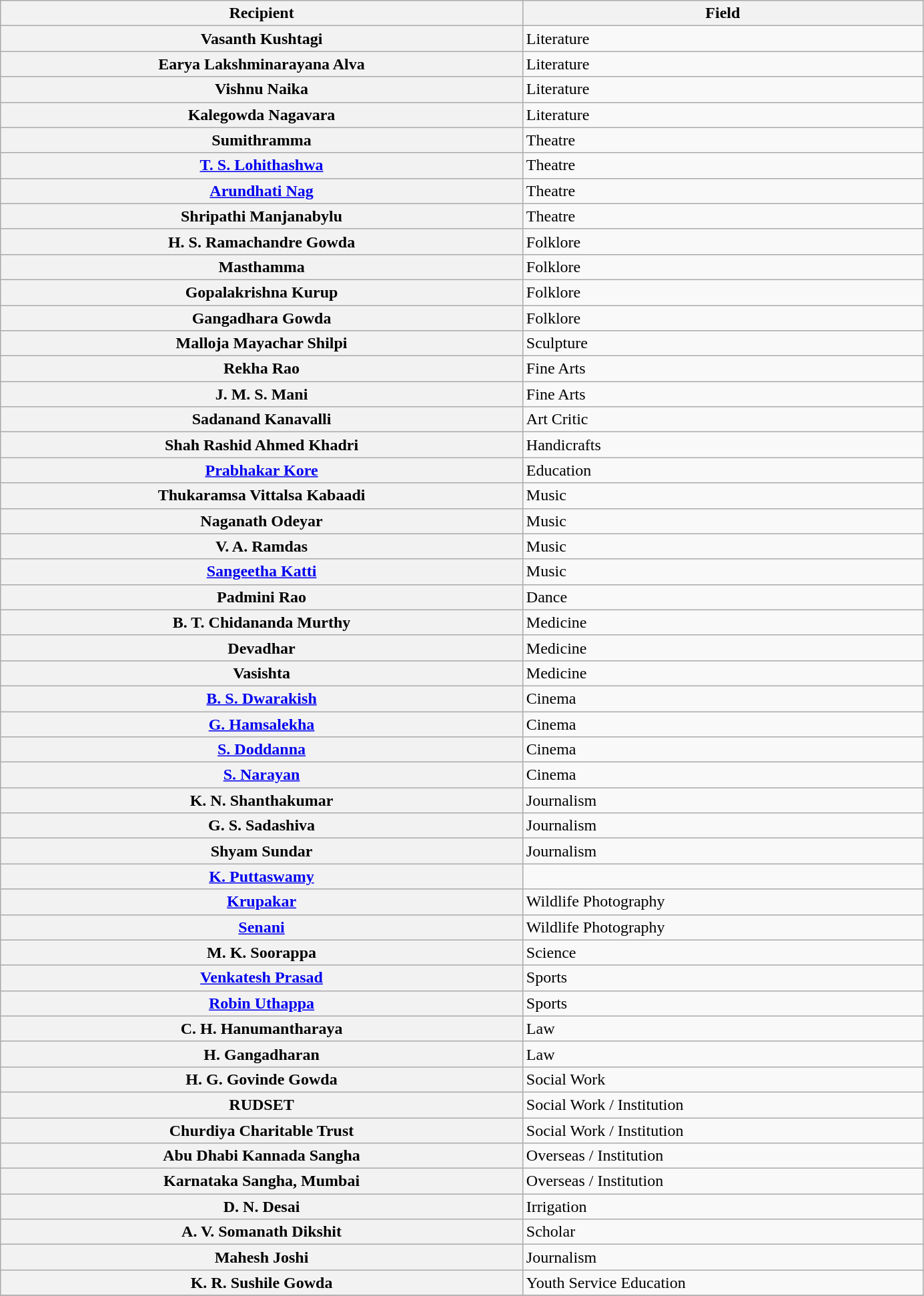<table class="wikitable plainrowheaders sortable" style="width:73%">
<tr>
<th scope="col" style="width:30%">Recipient</th>
<th scope="col" style="width:23%">Field</th>
</tr>
<tr>
<th scope="row">Vasanth Kushtagi</th>
<td>Literature</td>
</tr>
<tr>
<th scope="row">Earya Lakshminarayana Alva</th>
<td>Literature</td>
</tr>
<tr>
<th scope="row">Vishnu Naika</th>
<td>Literature</td>
</tr>
<tr>
<th scope="row">Kalegowda Nagavara</th>
<td>Literature</td>
</tr>
<tr>
<th scope="row">Sumithramma</th>
<td>Theatre</td>
</tr>
<tr>
<th scope="row"><a href='#'>T. S. Lohithashwa</a></th>
<td>Theatre</td>
</tr>
<tr>
<th scope="row"><a href='#'>Arundhati Nag</a></th>
<td>Theatre</td>
</tr>
<tr>
<th scope="row">Shripathi Manjanabylu</th>
<td>Theatre</td>
</tr>
<tr>
<th scope="row">H. S. Ramachandre Gowda</th>
<td>Folklore</td>
</tr>
<tr>
<th scope="row">Masthamma</th>
<td>Folklore</td>
</tr>
<tr>
<th scope="row">Gopalakrishna Kurup</th>
<td>Folklore</td>
</tr>
<tr>
<th scope="row">Gangadhara Gowda</th>
<td>Folklore</td>
</tr>
<tr>
<th scope="row">Malloja Mayachar Shilpi</th>
<td>Sculpture</td>
</tr>
<tr>
<th scope="row">Rekha Rao</th>
<td>Fine Arts</td>
</tr>
<tr>
<th scope="row">J. M. S. Mani</th>
<td>Fine Arts</td>
</tr>
<tr>
<th scope="row">Sadanand Kanavalli</th>
<td>Art Critic</td>
</tr>
<tr>
<th scope="row">Shah Rashid Ahmed Khadri</th>
<td>Handicrafts</td>
</tr>
<tr>
<th scope="row"><a href='#'>Prabhakar Kore</a></th>
<td>Education</td>
</tr>
<tr>
<th scope="row">Thukaramsa Vittalsa Kabaadi</th>
<td>Music</td>
</tr>
<tr>
<th scope="row">Naganath Odeyar</th>
<td>Music</td>
</tr>
<tr>
<th scope="row">V. A. Ramdas</th>
<td>Music</td>
</tr>
<tr>
<th scope="row"><a href='#'>Sangeetha Katti</a></th>
<td>Music</td>
</tr>
<tr>
<th scope="row">Padmini Rao</th>
<td>Dance</td>
</tr>
<tr>
<th scope="row">B. T. Chidananda Murthy</th>
<td>Medicine</td>
</tr>
<tr>
<th scope="row">Devadhar</th>
<td>Medicine</td>
</tr>
<tr>
<th scope="row">Vasishta</th>
<td>Medicine</td>
</tr>
<tr>
<th scope="row"><a href='#'>B. S. Dwarakish</a></th>
<td>Cinema</td>
</tr>
<tr>
<th scope="row"><a href='#'>G. Hamsalekha</a></th>
<td>Cinema</td>
</tr>
<tr>
<th scope="row"><a href='#'>S. Doddanna</a></th>
<td>Cinema</td>
</tr>
<tr>
<th scope="row"><a href='#'>S. Narayan</a></th>
<td>Cinema</td>
</tr>
<tr>
<th scope="row">K. N. Shanthakumar</th>
<td>Journalism</td>
</tr>
<tr>
<th scope="row">G. S. Sadashiva</th>
<td>Journalism</td>
</tr>
<tr>
<th scope="row">Shyam Sundar</th>
<td>Journalism</td>
</tr>
<tr>
<th scope="row"><a href='#'>K. Puttaswamy</a></th>
<td></td>
</tr>
<tr>
<th scope="row"><a href='#'>Krupakar</a></th>
<td>Wildlife Photography</td>
</tr>
<tr>
<th scope="row"><a href='#'>Senani</a></th>
<td>Wildlife Photography</td>
</tr>
<tr>
<th scope="row">M. K. Soorappa</th>
<td>Science</td>
</tr>
<tr>
<th scope="row"><a href='#'>Venkatesh Prasad</a></th>
<td>Sports</td>
</tr>
<tr>
<th scope="row"><a href='#'>Robin Uthappa</a></th>
<td>Sports</td>
</tr>
<tr>
<th scope="row">C. H. Hanumantharaya</th>
<td>Law</td>
</tr>
<tr>
<th scope="row">H. Gangadharan</th>
<td>Law</td>
</tr>
<tr>
<th scope="row">H. G. Govinde Gowda</th>
<td>Social Work</td>
</tr>
<tr>
<th scope="row">RUDSET</th>
<td>Social Work / Institution</td>
</tr>
<tr>
<th scope="row">Churdiya Charitable Trust</th>
<td>Social Work / Institution</td>
</tr>
<tr>
<th scope="row">Abu Dhabi Kannada Sangha</th>
<td>Overseas / Institution</td>
</tr>
<tr>
<th scope="row">Karnataka Sangha, Mumbai</th>
<td>Overseas / Institution</td>
</tr>
<tr>
<th scope="row">D. N. Desai</th>
<td>Irrigation</td>
</tr>
<tr>
<th scope="row">A. V. Somanath Dikshit</th>
<td>Scholar</td>
</tr>
<tr>
<th scope="row">Mahesh Joshi</th>
<td>Journalism</td>
</tr>
<tr>
<th scope="row">K. R. Sushile Gowda</th>
<td>Youth Service Education</td>
</tr>
<tr>
</tr>
</table>
